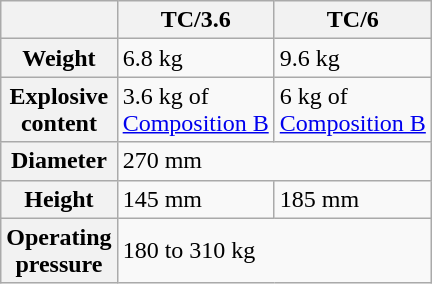<table class=wikitable>
<tr>
<th></th>
<th>TC/3.6</th>
<th>TC/6</th>
</tr>
<tr>
<th>Weight</th>
<td>6.8 kg</td>
<td>9.6 kg</td>
</tr>
<tr>
<th>Explosive <br> content</th>
<td>3.6 kg of <br> <a href='#'>Composition B</a></td>
<td>6 kg of <br> <a href='#'>Composition B</a></td>
</tr>
<tr>
<th>Diameter</th>
<td colspan=2>270 mm</td>
</tr>
<tr>
<th>Height</th>
<td>145 mm</td>
<td>185 mm</td>
</tr>
<tr>
<th>Operating <br> pressure</th>
<td colspan=2>180 to 310 kg</td>
</tr>
</table>
